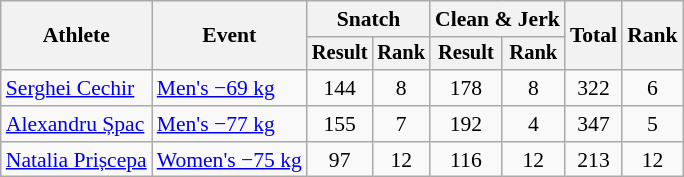<table class="wikitable" style="font-size:90%">
<tr>
<th rowspan="2">Athlete</th>
<th rowspan="2">Event</th>
<th colspan="2">Snatch</th>
<th colspan="2">Clean & Jerk</th>
<th rowspan="2">Total</th>
<th rowspan="2">Rank</th>
</tr>
<tr style="font-size:95%">
<th>Result</th>
<th>Rank</th>
<th>Result</th>
<th>Rank</th>
</tr>
<tr align=center>
<td align=left><a href='#'>Serghei Cechir</a></td>
<td align=left><a href='#'>Men's −69 kg</a></td>
<td>144</td>
<td>8</td>
<td>178</td>
<td>8</td>
<td>322</td>
<td>6</td>
</tr>
<tr align=center>
<td align=left><a href='#'>Alexandru Șpac</a></td>
<td align=left><a href='#'>Men's −77 kg</a></td>
<td>155</td>
<td>7</td>
<td>192</td>
<td>4</td>
<td>347</td>
<td>5</td>
</tr>
<tr align=center>
<td align=left><a href='#'>Natalia Prișcepa</a></td>
<td align=left><a href='#'>Women's −75 kg</a></td>
<td>97</td>
<td>12</td>
<td>116</td>
<td>12</td>
<td>213</td>
<td>12</td>
</tr>
</table>
